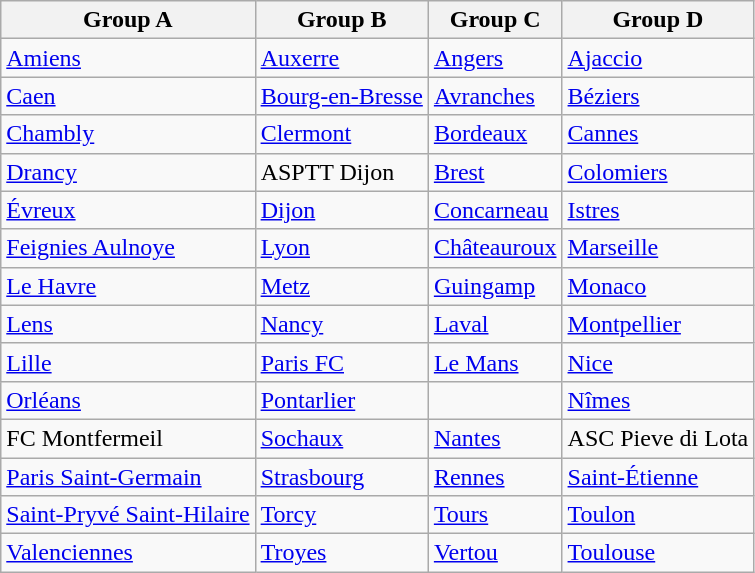<table class="wikitable sortable">
<tr>
<th>Group A</th>
<th>Group B</th>
<th>Group C</th>
<th>Group D</th>
</tr>
<tr>
<td><a href='#'>Amiens</a></td>
<td><a href='#'>Auxerre</a></td>
<td><a href='#'>Angers</a></td>
<td><a href='#'>Ajaccio</a></td>
</tr>
<tr>
<td><a href='#'>Caen</a></td>
<td><a href='#'>Bourg-en-Bresse</a></td>
<td><a href='#'>Avranches</a></td>
<td><a href='#'>Béziers</a></td>
</tr>
<tr>
<td><a href='#'>Chambly</a></td>
<td><a href='#'>Clermont</a></td>
<td><a href='#'>Bordeaux</a></td>
<td><a href='#'>Cannes</a></td>
</tr>
<tr>
<td><a href='#'>Drancy</a></td>
<td>ASPTT Dijon</td>
<td><a href='#'>Brest</a></td>
<td><a href='#'>Colomiers</a></td>
</tr>
<tr>
<td><a href='#'>Évreux</a></td>
<td><a href='#'>Dijon</a></td>
<td><a href='#'>Concarneau</a></td>
<td><a href='#'>Istres</a></td>
</tr>
<tr>
<td><a href='#'>Feignies Aulnoye</a></td>
<td><a href='#'>Lyon</a></td>
<td><a href='#'>Châteauroux</a></td>
<td><a href='#'>Marseille</a></td>
</tr>
<tr>
<td><a href='#'>Le Havre</a></td>
<td><a href='#'>Metz</a></td>
<td><a href='#'>Guingamp</a></td>
<td><a href='#'>Monaco</a></td>
</tr>
<tr>
<td><a href='#'>Lens</a></td>
<td><a href='#'>Nancy</a></td>
<td><a href='#'>Laval</a></td>
<td><a href='#'>Montpellier</a></td>
</tr>
<tr>
<td><a href='#'>Lille</a></td>
<td><a href='#'>Paris FC</a></td>
<td><a href='#'>Le Mans</a></td>
<td><a href='#'>Nice</a></td>
</tr>
<tr>
<td><a href='#'>Orléans</a></td>
<td><a href='#'>Pontarlier</a></td>
<td></td>
<td><a href='#'>Nîmes</a></td>
</tr>
<tr>
<td>FC Montfermeil</td>
<td><a href='#'>Sochaux</a></td>
<td><a href='#'>Nantes</a></td>
<td>ASC Pieve di Lota</td>
</tr>
<tr>
<td><a href='#'>Paris Saint-Germain</a></td>
<td><a href='#'>Strasbourg</a></td>
<td><a href='#'>Rennes</a></td>
<td><a href='#'>Saint-Étienne</a></td>
</tr>
<tr>
<td><a href='#'>Saint-Pryvé Saint-Hilaire</a></td>
<td><a href='#'>Torcy</a></td>
<td><a href='#'>Tours</a></td>
<td><a href='#'>Toulon</a></td>
</tr>
<tr>
<td><a href='#'>Valenciennes</a></td>
<td><a href='#'>Troyes</a></td>
<td><a href='#'>Vertou</a></td>
<td><a href='#'>Toulouse</a></td>
</tr>
</table>
